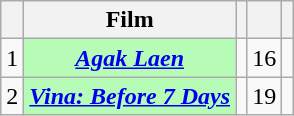<table class="wikitable sortable plainrowheaders" style="text-align:center;">
<tr>
<th></th>
<th>Film</th>
<th></th>
<th></th>
<th class="unsortable"></th>
</tr>
<tr>
<td>1</td>
<th scope="row" style="background:#b6fcb6;"><em><a href='#'>Agak Laen</a></em></th>
<td></td>
<td>16</td>
<td></td>
</tr>
<tr>
<td>2</td>
<th scope="row" style="background:#b6fcb6;"><em><a href='#'>Vina: Before 7 Days</a></em></th>
<td></td>
<td>19</td>
<td></td>
</tr>
</table>
